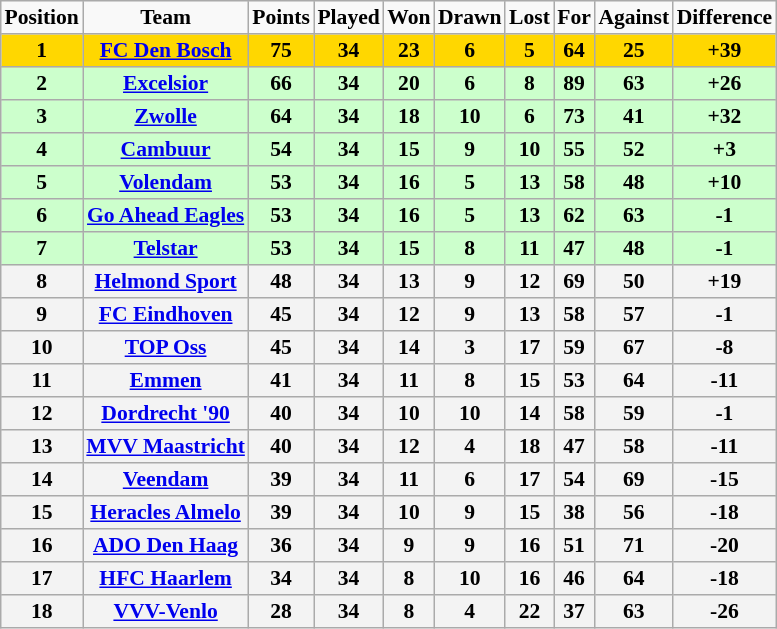<table border="2" cellpadding="2" cellspacing="0" style="margin: 0; background: #f9f9f9; border: 1px #aaa solid; border-collapse: collapse; font-size: 90%;">
<tr>
<th>Position</th>
<th>Team</th>
<th>Points</th>
<th>Played</th>
<th>Won</th>
<th>Drawn</th>
<th>Lost</th>
<th>For</th>
<th>Against</th>
<th>Difference</th>
</tr>
<tr>
<th bgcolor="gold">1</th>
<th bgcolor="gold"><a href='#'>FC Den Bosch</a></th>
<th bgcolor="gold">75</th>
<th bgcolor="gold">34</th>
<th bgcolor="gold">23</th>
<th bgcolor="gold">6</th>
<th bgcolor="gold">5</th>
<th bgcolor="gold">64</th>
<th bgcolor="gold">25</th>
<th bgcolor="gold">+39</th>
</tr>
<tr>
<th bgcolor="CCFFCC">2</th>
<th bgcolor="CCFFCC"><a href='#'>Excelsior</a></th>
<th bgcolor="CCFFCC">66</th>
<th bgcolor="CCFFCC">34</th>
<th bgcolor="CCFFCC">20</th>
<th bgcolor="CCFFCC">6</th>
<th bgcolor="CCFFCC">8</th>
<th bgcolor="CCFFCC">89</th>
<th bgcolor="CCFFCC">63</th>
<th bgcolor="CCFFCC">+26</th>
</tr>
<tr>
<th bgcolor="CCFFCC">3</th>
<th bgcolor="CCFFCC"><a href='#'>Zwolle</a></th>
<th bgcolor="CCFFCC">64</th>
<th bgcolor="CCFFCC">34</th>
<th bgcolor="CCFFCC">18</th>
<th bgcolor="CCFFCC">10</th>
<th bgcolor="CCFFCC">6</th>
<th bgcolor="CCFFCC">73</th>
<th bgcolor="CCFFCC">41</th>
<th bgcolor="CCFFCC">+32</th>
</tr>
<tr>
<th bgcolor="CCFFCC">4</th>
<th bgcolor="CCFFCC"><a href='#'>Cambuur</a></th>
<th bgcolor="CCFFCC">54</th>
<th bgcolor="CCFFCC">34</th>
<th bgcolor="CCFFCC">15</th>
<th bgcolor="CCFFCC">9</th>
<th bgcolor="CCFFCC">10</th>
<th bgcolor="CCFFCC">55</th>
<th bgcolor="CCFFCC">52</th>
<th bgcolor="CCFFCC">+3</th>
</tr>
<tr>
<th bgcolor="CCFFCC">5</th>
<th bgcolor="CCFFCC"><a href='#'>Volendam</a></th>
<th bgcolor="CCFFCC">53</th>
<th bgcolor="CCFFCC">34</th>
<th bgcolor="CCFFCC">16</th>
<th bgcolor="CCFFCC">5</th>
<th bgcolor="CCFFCC">13</th>
<th bgcolor="CCFFCC">58</th>
<th bgcolor="CCFFCC">48</th>
<th bgcolor="CCFFCC">+10</th>
</tr>
<tr>
<th bgcolor="CCFFCC">6</th>
<th bgcolor="CCFFCC"><a href='#'>Go Ahead Eagles</a></th>
<th bgcolor="CCFFCC">53</th>
<th bgcolor="CCFFCC">34</th>
<th bgcolor="CCFFCC">16</th>
<th bgcolor="CCFFCC">5</th>
<th bgcolor="CCFFCC">13</th>
<th bgcolor="CCFFCC">62</th>
<th bgcolor="CCFFCC">63</th>
<th bgcolor="CCFFCC">-1</th>
</tr>
<tr>
<th bgcolor="CCFFCC">7</th>
<th bgcolor="CCFFCC"><a href='#'>Telstar</a></th>
<th bgcolor="CCFFCC">53</th>
<th bgcolor="CCFFCC">34</th>
<th bgcolor="CCFFCC">15</th>
<th bgcolor="CCFFCC">8</th>
<th bgcolor="CCFFCC">11</th>
<th bgcolor="CCFFCC">47</th>
<th bgcolor="CCFFCC">48</th>
<th bgcolor="CCFFCC">-1</th>
</tr>
<tr>
<th bgcolor="F3F3F3">8</th>
<th bgcolor="F3F3F3"><a href='#'>Helmond Sport</a></th>
<th bgcolor="F3F3F3">48</th>
<th bgcolor="F3F3F3">34</th>
<th bgcolor="F3F3F3">13</th>
<th bgcolor="F3F3F3">9</th>
<th bgcolor="F3F3F3">12</th>
<th bgcolor="F3F3F3">69</th>
<th bgcolor="F3F3F3">50</th>
<th bgcolor="F3F3F3">+19</th>
</tr>
<tr>
<th bgcolor="F3F3F3">9</th>
<th bgcolor="F3F3F3"><a href='#'>FC Eindhoven</a></th>
<th bgcolor="F3F3F3">45</th>
<th bgcolor="F3F3F3">34</th>
<th bgcolor="F3F3F3">12</th>
<th bgcolor="F3F3F3">9</th>
<th bgcolor="F3F3F3">13</th>
<th bgcolor="F3F3F3">58</th>
<th bgcolor="F3F3F3">57</th>
<th bgcolor="F3F3F3">-1</th>
</tr>
<tr>
<th bgcolor="F3F3F3">10</th>
<th bgcolor="F3F3F3"><a href='#'>TOP Oss</a></th>
<th bgcolor="F3F3F3">45</th>
<th bgcolor="F3F3F3">34</th>
<th bgcolor="F3F3F3">14</th>
<th bgcolor="F3F3F3">3</th>
<th bgcolor="F3F3F3">17</th>
<th bgcolor="F3F3F3">59</th>
<th bgcolor="F3F3F3">67</th>
<th bgcolor="F3F3F3">-8</th>
</tr>
<tr>
<th bgcolor="F3F3F3">11</th>
<th bgcolor="F3F3F3"><a href='#'>Emmen</a></th>
<th bgcolor="F3F3F3">41</th>
<th bgcolor="F3F3F3">34</th>
<th bgcolor="F3F3F3">11</th>
<th bgcolor="F3F3F3">8</th>
<th bgcolor="F3F3F3">15</th>
<th bgcolor="F3F3F3">53</th>
<th bgcolor="F3F3F3">64</th>
<th bgcolor="F3F3F3">-11</th>
</tr>
<tr>
<th bgcolor="F3F3F3">12</th>
<th bgcolor="F3F3F3"><a href='#'>Dordrecht '90</a></th>
<th bgcolor="F3F3F3">40</th>
<th bgcolor="F3F3F3">34</th>
<th bgcolor="F3F3F3">10</th>
<th bgcolor="F3F3F3">10</th>
<th bgcolor="F3F3F3">14</th>
<th bgcolor="F3F3F3">58</th>
<th bgcolor="F3F3F3">59</th>
<th bgcolor="F3F3F3">-1</th>
</tr>
<tr>
<th bgcolor="F3F3F3">13</th>
<th bgcolor="F3F3F3"><a href='#'>MVV Maastricht</a></th>
<th bgcolor="F3F3F3">40</th>
<th bgcolor="F3F3F3">34</th>
<th bgcolor="F3F3F3">12</th>
<th bgcolor="F3F3F3">4</th>
<th bgcolor="F3F3F3">18</th>
<th bgcolor="F3F3F3">47</th>
<th bgcolor="F3F3F3">58</th>
<th bgcolor="F3F3F3">-11</th>
</tr>
<tr>
<th bgcolor="F3F3F3">14</th>
<th bgcolor="F3F3F3"><a href='#'>Veendam</a></th>
<th bgcolor="F3F3F3">39</th>
<th bgcolor="F3F3F3">34</th>
<th bgcolor="F3F3F3">11</th>
<th bgcolor="F3F3F3">6</th>
<th bgcolor="F3F3F3">17</th>
<th bgcolor="F3F3F3">54</th>
<th bgcolor="F3F3F3">69</th>
<th bgcolor="F3F3F3">-15</th>
</tr>
<tr>
<th bgcolor="F3F3F3">15</th>
<th bgcolor="F3F3F3"><a href='#'>Heracles Almelo</a></th>
<th bgcolor="F3F3F3">39</th>
<th bgcolor="F3F3F3">34</th>
<th bgcolor="F3F3F3">10</th>
<th bgcolor="F3F3F3">9</th>
<th bgcolor="F3F3F3">15</th>
<th bgcolor="F3F3F3">38</th>
<th bgcolor="F3F3F3">56</th>
<th bgcolor="F3F3F3">-18</th>
</tr>
<tr>
<th bgcolor="F3F3F3">16</th>
<th bgcolor="F3F3F3"><a href='#'>ADO Den Haag</a></th>
<th bgcolor="F3F3F3">36</th>
<th bgcolor="F3F3F3">34</th>
<th bgcolor="F3F3F3">9</th>
<th bgcolor="F3F3F3">9</th>
<th bgcolor="F3F3F3">16</th>
<th bgcolor="F3F3F3">51</th>
<th bgcolor="F3F3F3">71</th>
<th bgcolor="F3F3F3">-20</th>
</tr>
<tr>
<th bgcolor="F3F3F3">17</th>
<th bgcolor="F3F3F3"><a href='#'>HFC Haarlem</a></th>
<th bgcolor="F3F3F3">34</th>
<th bgcolor="F3F3F3">34</th>
<th bgcolor="F3F3F3">8</th>
<th bgcolor="F3F3F3">10</th>
<th bgcolor="F3F3F3">16</th>
<th bgcolor="F3F3F3">46</th>
<th bgcolor="F3F3F3">64</th>
<th bgcolor="F3F3F3">-18</th>
</tr>
<tr>
<th bgcolor="F3F3F3">18</th>
<th bgcolor="F3F3F3"><a href='#'>VVV-Venlo</a></th>
<th bgcolor="F3F3F3">28</th>
<th bgcolor="F3F3F3">34</th>
<th bgcolor="F3F3F3">8</th>
<th bgcolor="F3F3F3">4</th>
<th bgcolor="F3F3F3">22</th>
<th bgcolor="F3F3F3">37</th>
<th bgcolor="F3F3F3">63</th>
<th bgcolor="F3F3F3">-26</th>
</tr>
</table>
